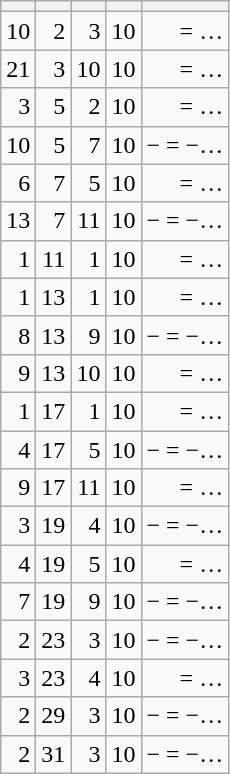<table class="wikitable sortable" style="text-align: right">
<tr>
<th></th>
<th></th>
<th></th>
<th></th>
<th></th>
</tr>
<tr>
<td>10</td>
<td>2</td>
<td>3</td>
<td>10</td>
<td> = …</td>
</tr>
<tr>
<td>21</td>
<td>3</td>
<td>10</td>
<td>10</td>
<td> = …</td>
</tr>
<tr>
<td>3</td>
<td>5</td>
<td>2</td>
<td>10</td>
<td> = …</td>
</tr>
<tr>
<td>10</td>
<td>5</td>
<td>7</td>
<td>10</td>
<td>− = −…</td>
</tr>
<tr>
<td>6</td>
<td>7</td>
<td>5</td>
<td>10</td>
<td> = …</td>
</tr>
<tr>
<td>13</td>
<td>7</td>
<td>11</td>
<td>10</td>
<td>− = −…</td>
</tr>
<tr>
<td>1</td>
<td>11</td>
<td>1</td>
<td>10</td>
<td> = …</td>
</tr>
<tr>
<td>1</td>
<td>13</td>
<td>1</td>
<td>10</td>
<td> = …</td>
</tr>
<tr>
<td>8</td>
<td>13</td>
<td>9</td>
<td>10</td>
<td>− = −…</td>
</tr>
<tr>
<td>9</td>
<td>13</td>
<td>10</td>
<td>10</td>
<td> = …</td>
</tr>
<tr>
<td>1</td>
<td>17</td>
<td>1</td>
<td>10</td>
<td> = …</td>
</tr>
<tr>
<td>4</td>
<td>17</td>
<td>5</td>
<td>10</td>
<td>− = −…</td>
</tr>
<tr>
<td>9</td>
<td>17</td>
<td>11</td>
<td>10</td>
<td> = …</td>
</tr>
<tr>
<td>3</td>
<td>19</td>
<td>4</td>
<td>10</td>
<td>− = −…</td>
</tr>
<tr>
<td>4</td>
<td>19</td>
<td>5</td>
<td>10</td>
<td> = …</td>
</tr>
<tr>
<td>7</td>
<td>19</td>
<td>9</td>
<td>10</td>
<td>− = −…</td>
</tr>
<tr>
<td>2</td>
<td>23</td>
<td>3</td>
<td>10</td>
<td>− = −…</td>
</tr>
<tr>
<td>3</td>
<td>23</td>
<td>4</td>
<td>10</td>
<td> = …</td>
</tr>
<tr>
<td>2</td>
<td>29</td>
<td>3</td>
<td>10</td>
<td>− = −…</td>
</tr>
<tr>
<td>2</td>
<td>31</td>
<td>3</td>
<td>10</td>
<td>− = −…</td>
</tr>
</table>
